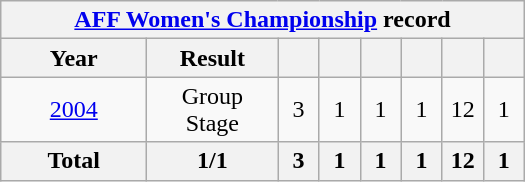<table class="wikitable" style="text-align: center;">
<tr>
<th colspan=9><a href='#'>AFF Women's Championship</a> record</th>
</tr>
<tr>
<th width="90">Year</th>
<th width="80">Result</th>
<th width="20"></th>
<th width="20"></th>
<th width="20"></th>
<th width="20"></th>
<th width="20"></th>
<th width="20"></th>
</tr>
<tr>
<td> <a href='#'>2004</a></td>
<td>Group Stage</td>
<td>3</td>
<td>1</td>
<td>1</td>
<td>1</td>
<td>12</td>
<td>1</td>
</tr>
<tr>
<th>Total</th>
<th>1/1</th>
<th>3</th>
<th>1</th>
<th>1</th>
<th>1</th>
<th>12</th>
<th>1</th>
</tr>
</table>
